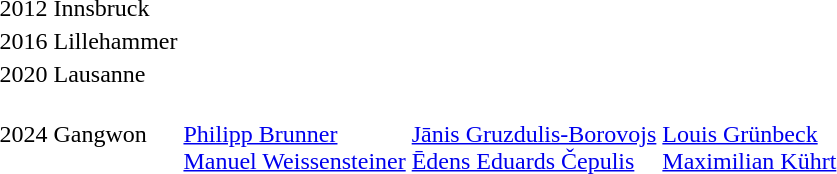<table>
<tr>
<td>2012 Innsbruck<br></td>
<td></td>
<td></td>
<td></td>
</tr>
<tr>
<td>2016 Lillehammer<br></td>
<td></td>
<td></td>
<td></td>
</tr>
<tr>
<td>2020 Lausanne<br></td>
<td></td>
<td></td>
<td></td>
</tr>
<tr>
<td>2024 Gangwon<br></td>
<td><br><a href='#'>Philipp Brunner</a><br><a href='#'>Manuel Weissensteiner</a></td>
<td><br><a href='#'>Jānis Gruzdulis-Borovojs</a><br><a href='#'>Ēdens Eduards Čepulis</a></td>
<td><br><a href='#'>Louis Grünbeck</a><br><a href='#'>Maximilian Kührt</a></td>
</tr>
</table>
